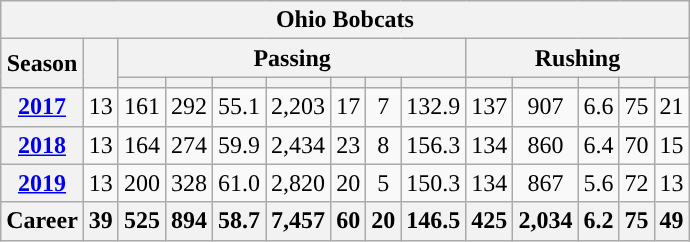<table class="wikitable" style="text-align:center;">
<tr>
<th colspan="16">Ohio Bobcats</th>
</tr>
<tr>
<th rowspan="2">Season</th>
<th rowspan="2"></th>
<th colspan="7">Passing</th>
<th colspan="5">Rushing</th>
</tr>
<tr>
<th></th>
<th></th>
<th></th>
<th></th>
<th></th>
<th></th>
<th></th>
<th></th>
<th></th>
<th></th>
<th></th>
<th></th>
</tr>
<tr>
<th><a href='#'>2017</a></th>
<td>13</td>
<td>161</td>
<td>292</td>
<td>55.1</td>
<td>2,203</td>
<td>17</td>
<td>7</td>
<td>132.9</td>
<td>137</td>
<td>907</td>
<td>6.6</td>
<td>75</td>
<td>21</td>
</tr>
<tr>
<th><a href='#'>2018</a></th>
<td>13</td>
<td>164</td>
<td>274</td>
<td>59.9</td>
<td>2,434</td>
<td>23</td>
<td>8</td>
<td>156.3</td>
<td>134</td>
<td>860</td>
<td>6.4</td>
<td>70</td>
<td>15</td>
</tr>
<tr>
<th><a href='#'>2019</a></th>
<td>13</td>
<td>200</td>
<td>328</td>
<td>61.0</td>
<td>2,820</td>
<td>20</td>
<td>5</td>
<td>150.3</td>
<td>134</td>
<td>867</td>
<td>5.6</td>
<td>72</td>
<td>13</td>
</tr>
<tr>
<th>Career</th>
<th>39</th>
<th>525</th>
<th>894</th>
<th>58.7</th>
<th>7,457</th>
<th>60</th>
<th>20</th>
<th>146.5</th>
<th>425</th>
<th>2,034</th>
<th>6.2</th>
<th>75</th>
<th>49</th>
</tr>
</table>
